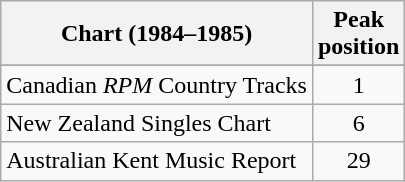<table class="wikitable sortable">
<tr>
<th align="left">Chart (1984–1985)</th>
<th align="center">Peak<br>position</th>
</tr>
<tr>
</tr>
<tr>
<td align="left">Canadian <em>RPM</em> Country Tracks</td>
<td align="center">1</td>
</tr>
<tr>
<td align="left">New Zealand Singles Chart</td>
<td align="center">6</td>
</tr>
<tr>
<td align="left">Australian Kent Music Report</td>
<td align="center">29</td>
</tr>
</table>
